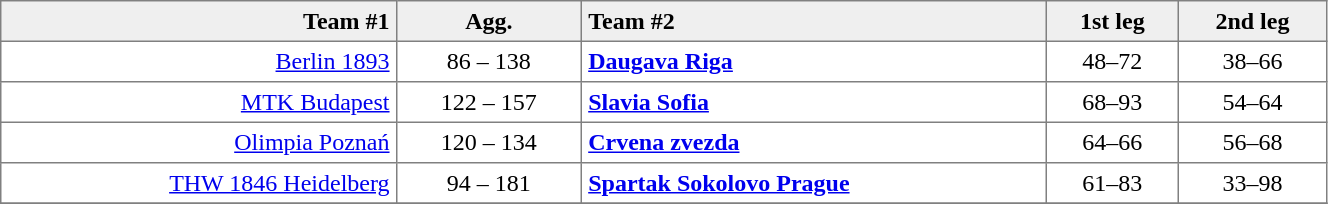<table border=1 cellspacing=0 cellpadding=4 style="border-collapse: collapse;" width=70%>
<tr bgcolor="efefef">
<th align=right>Team #1</th>
<th>Agg.</th>
<th align=left>Team #2</th>
<th>1st leg</th>
<th>2nd leg</th>
</tr>
<tr>
<td align=right><a href='#'>Berlin 1893</a> </td>
<td align=center>86 – 138</td>
<td> <strong><a href='#'>Daugava Riga</a></strong></td>
<td align=center>48–72</td>
<td align=center>38–66</td>
</tr>
<tr>
<td align=right><a href='#'>MTK Budapest</a> </td>
<td align=center>122 – 157</td>
<td> <strong><a href='#'>Slavia Sofia</a></strong></td>
<td align=center>68–93</td>
<td align=center>54–64</td>
</tr>
<tr>
<td align=right><a href='#'>Olimpia Poznań</a> </td>
<td align=center>120 – 134</td>
<td> <strong><a href='#'>Crvena zvezda</a></strong></td>
<td align=center>64–66</td>
<td align=center>56–68</td>
</tr>
<tr>
<td align=right><a href='#'>THW 1846 Heidelberg</a> </td>
<td align=center>94 – 181</td>
<td> <strong><a href='#'>Spartak Sokolovo Prague</a></strong></td>
<td align=center>61–83</td>
<td align=center>33–98</td>
</tr>
<tr>
</tr>
</table>
